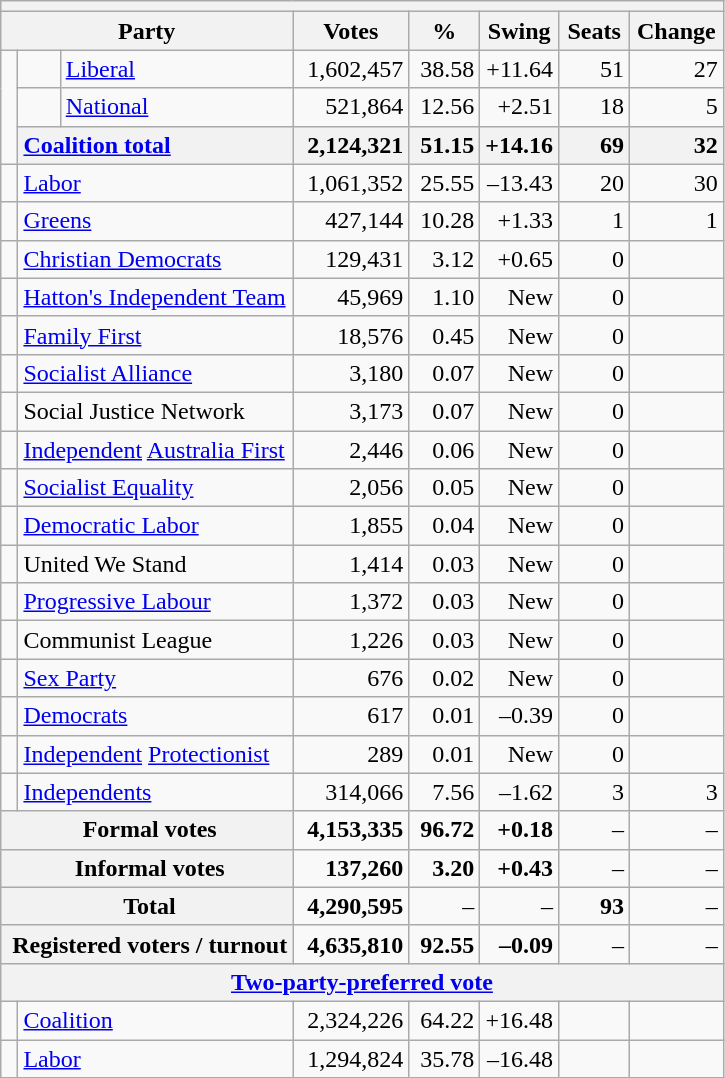<table class="wikitable" style="text-align:right; margin-bottom:0">
<tr>
<th colspan="8"></th>
</tr>
<tr>
<th style="width:10px;" colspan=3>Party</th>
<th style="width:70px;">Votes</th>
<th style="width:40px;">%</th>
<th style="width:40px;">Swing</th>
<th style="width:40px;">Seats</th>
<th style="width:40px;">Change</th>
</tr>
<tr>
<td rowspan="3"> </td>
<td> </td>
<td align=left><a href='#'>Liberal</a></td>
<td>1,602,457</td>
<td>38.58</td>
<td>+11.64</td>
<td>51</td>
<td> 27</td>
</tr>
<tr>
<td> </td>
<td align=left><a href='#'>National</a></td>
<td>521,864</td>
<td>12.56</td>
<td>+2.51</td>
<td>18</td>
<td> 5</td>
</tr>
<tr>
<th colspan="2" style="text-align:left;"><a href='#'>Coalition total</a></th>
<th style="text-align:right;">2,124,321</th>
<th style="text-align:right;">51.15</th>
<th style="text-align:right;">+14.16</th>
<th style="text-align:right;">69</th>
<th style=text-align:right;> 32</th>
</tr>
<tr>
<td> </td>
<td style="text-align:left;" colspan="2"><a href='#'>Labor</a></td>
<td style="width:70px;">1,061,352</td>
<td style="width:40px;">25.55</td>
<td style="width:45px;">–13.43</td>
<td style="width:40px;">20</td>
<td style="width:55px;"> 30</td>
</tr>
<tr>
<td> </td>
<td style="text-align:left;" colspan="2"><a href='#'>Greens</a></td>
<td>427,144</td>
<td>10.28</td>
<td>+1.33</td>
<td>1</td>
<td> 1</td>
</tr>
<tr>
<td> </td>
<td style="text-align:left;" colspan="2"><a href='#'>Christian Democrats</a></td>
<td>129,431</td>
<td>3.12</td>
<td>+0.65</td>
<td>0</td>
<td></td>
</tr>
<tr>
<td> </td>
<td style="text-align:left;" colspan="2"><a href='#'>Hatton's Independent Team</a></td>
<td>45,969</td>
<td>1.10</td>
<td>New</td>
<td>0</td>
<td></td>
</tr>
<tr>
<td> </td>
<td style="text-align:left;" colspan="2"><a href='#'>Family First</a></td>
<td>18,576</td>
<td>0.45</td>
<td>New</td>
<td>0</td>
<td></td>
</tr>
<tr>
<td> </td>
<td style="text-align:left;" colspan="2"><a href='#'>Socialist Alliance</a></td>
<td>3,180</td>
<td>0.07</td>
<td>New</td>
<td>0</td>
<td></td>
</tr>
<tr>
<td> </td>
<td style="text-align:left;" colspan="2">Social Justice Network</td>
<td>3,173</td>
<td>0.07</td>
<td>New</td>
<td>0</td>
<td></td>
</tr>
<tr>
<td> </td>
<td style="text-align:left;" colspan="2"><a href='#'>Independent</a> <a href='#'>Australia First</a></td>
<td>2,446</td>
<td>0.06</td>
<td>New</td>
<td>0</td>
<td></td>
</tr>
<tr>
<td> </td>
<td style="text-align:left;" colspan="2"><a href='#'>Socialist Equality</a></td>
<td>2,056</td>
<td>0.05</td>
<td>New</td>
<td>0</td>
<td></td>
</tr>
<tr>
<td> </td>
<td style="text-align:left;" colspan="2"><a href='#'>Democratic Labor</a></td>
<td>1,855</td>
<td>0.04</td>
<td>New</td>
<td>0</td>
<td></td>
</tr>
<tr>
<td> </td>
<td style="text-align:left;" colspan="2">United We Stand</td>
<td>1,414</td>
<td>0.03</td>
<td>New</td>
<td>0</td>
<td></td>
</tr>
<tr>
<td> </td>
<td style="text-align:left;" colspan="2"><a href='#'>Progressive Labour</a></td>
<td>1,372</td>
<td>0.03</td>
<td>New</td>
<td>0</td>
<td></td>
</tr>
<tr>
<td> </td>
<td style="text-align:left;" colspan="2">Communist League</td>
<td>1,226</td>
<td>0.03</td>
<td>New</td>
<td>0</td>
<td></td>
</tr>
<tr>
<td> </td>
<td style="text-align:left;" colspan="2"><a href='#'>Sex Party</a></td>
<td>676</td>
<td>0.02</td>
<td>New</td>
<td>0</td>
<td></td>
</tr>
<tr>
<td> </td>
<td style="text-align:left;" colspan="2"><a href='#'>Democrats</a></td>
<td>617</td>
<td>0.01</td>
<td>–0.39</td>
<td>0</td>
<td></td>
</tr>
<tr>
<td> </td>
<td style="text-align:left;" colspan="2"><a href='#'>Independent</a> <a href='#'>Protectionist</a></td>
<td>289</td>
<td>0.01</td>
<td>New</td>
<td>0</td>
<td></td>
</tr>
<tr>
<td> </td>
<td style="text-align:left;" colspan="2"><a href='#'>Independents</a></td>
<td>314,066</td>
<td>7.56</td>
<td>–1.62</td>
<td>3</td>
<td> 3</td>
</tr>
<tr>
<th colspan="3"> Formal votes</th>
<td><strong>4,153,335</strong></td>
<td><strong>96.72</strong></td>
<td><strong>+0.18</strong></td>
<td>–</td>
<td>–</td>
</tr>
<tr>
<th colspan="3"> Informal votes</th>
<td><strong>137,260</strong></td>
<td><strong>3.20</strong></td>
<td><strong>+0.43</strong></td>
<td>–</td>
<td>–</td>
</tr>
<tr>
<th colspan="3"> Total</th>
<td><strong>4,290,595</strong></td>
<td>–</td>
<td>–</td>
<td><strong>93</strong></td>
<td>–</td>
</tr>
<tr>
<th colspan="3"> Registered voters / turnout</th>
<td><strong>4,635,810</strong></td>
<td><strong>92.55</strong></td>
<td><strong>–0.09</strong></td>
<td>–</td>
<td>–</td>
</tr>
<tr>
<th colspan="8"><a href='#'>Two-party-preferred vote</a></th>
</tr>
<tr>
<td></td>
<td style="text-align:left;" colspan="2"><a href='#'>Coalition</a></td>
<td>2,324,226</td>
<td>64.22</td>
<td>+16.48</td>
<td></td>
<td></td>
</tr>
<tr>
<td></td>
<td style="text-align:left;" colspan="2"><a href='#'>Labor</a></td>
<td>1,294,824</td>
<td>35.78</td>
<td>–16.48</td>
<td></td>
<td></td>
</tr>
</table>
